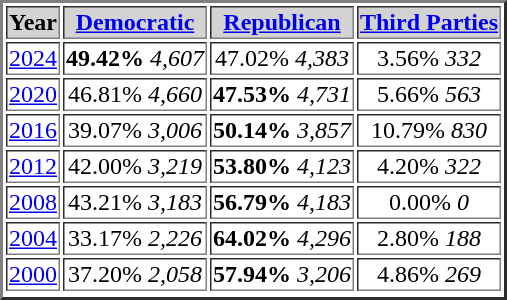<table border = "2">
<tr style="background:lightgrey;">
<th>Year</th>
<th><a href='#'>Democratic</a></th>
<th><a href='#'>Republican</a></th>
<th><a href='#'>Third Parties</a></th>
</tr>
<tr>
<td align="center" ><a href='#'>2024</a></td>
<td align="center" ><strong>49.42%</strong> <em>4,607</em></td>
<td align="center" >47.02% <em>4,383</em></td>
<td align="center" >3.56% <em>332</em></td>
</tr>
<tr>
<td align="center" ><a href='#'>2020</a></td>
<td align="center" >46.81% <em>4,660</em></td>
<td align="center" ><strong>47.53%</strong> <em>4,731</em></td>
<td align="center" >5.66% <em>563</em></td>
</tr>
<tr>
<td align="center" ><a href='#'>2016</a></td>
<td align="center" >39.07% <em>3,006</em></td>
<td align="center" ><strong>50.14%</strong> <em>3,857</em></td>
<td align="center" >10.79% <em>830</em></td>
</tr>
<tr>
<td align="center" ><a href='#'>2012</a></td>
<td align="center" >42.00% <em>3,219</em></td>
<td align="center" ><strong>53.80%</strong> <em>4,123</em></td>
<td align="center" >4.20% <em>322</em></td>
</tr>
<tr>
<td align="center" ><a href='#'>2008</a></td>
<td align="center" >43.21% <em>3,183</em></td>
<td align="center" ><strong>56.79%</strong> <em>4,183</em></td>
<td align="center" >0.00% <em>0</em></td>
</tr>
<tr>
<td align="center" ><a href='#'>2004</a></td>
<td align="center" >33.17% <em>2,226</em></td>
<td align="center" ><strong>64.02%</strong> <em>4,296</em></td>
<td align="center" >2.80% <em>188</em></td>
</tr>
<tr>
<td align="center" ><a href='#'>2000</a></td>
<td align="center" >37.20% <em>2,058</em></td>
<td align="center" ><strong>57.94%</strong> <em>3,206</em></td>
<td align="center" >4.86% <em>269</em></td>
</tr>
<tr>
</tr>
</table>
